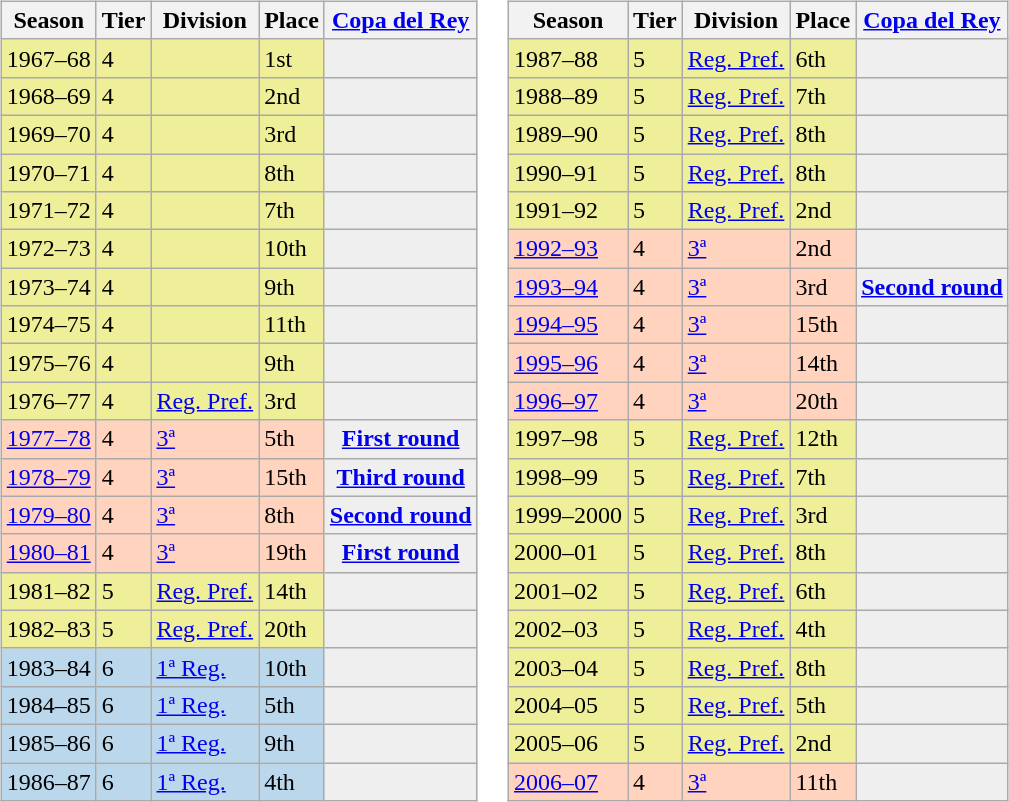<table>
<tr>
<td valign="top" width=0%><br><table class="wikitable">
<tr style="background:#f0f6fa;">
<th>Season</th>
<th>Tier</th>
<th>Division</th>
<th>Place</th>
<th><a href='#'>Copa del Rey</a></th>
</tr>
<tr>
<td style="background:#EFEF99;">1967–68</td>
<td style="background:#EFEF99;">4</td>
<td style="background:#EFEF99;"></td>
<td style="background:#EFEF99;">1st</td>
<th style="background:#efefef;"></th>
</tr>
<tr>
<td style="background:#EFEF99;">1968–69</td>
<td style="background:#EFEF99;">4</td>
<td style="background:#EFEF99;"></td>
<td style="background:#EFEF99;">2nd</td>
<th style="background:#efefef;"></th>
</tr>
<tr>
<td style="background:#EFEF99;">1969–70</td>
<td style="background:#EFEF99;">4</td>
<td style="background:#EFEF99;"></td>
<td style="background:#EFEF99;">3rd</td>
<th style="background:#efefef;"></th>
</tr>
<tr>
<td style="background:#EFEF99;">1970–71</td>
<td style="background:#EFEF99;">4</td>
<td style="background:#EFEF99;"></td>
<td style="background:#EFEF99;">8th</td>
<th style="background:#efefef;"></th>
</tr>
<tr>
<td style="background:#EFEF99;">1971–72</td>
<td style="background:#EFEF99;">4</td>
<td style="background:#EFEF99;"></td>
<td style="background:#EFEF99;">7th</td>
<th style="background:#efefef;"></th>
</tr>
<tr>
<td style="background:#EFEF99;">1972–73</td>
<td style="background:#EFEF99;">4</td>
<td style="background:#EFEF99;"></td>
<td style="background:#EFEF99;">10th</td>
<th style="background:#efefef;"></th>
</tr>
<tr>
<td style="background:#EFEF99;">1973–74</td>
<td style="background:#EFEF99;">4</td>
<td style="background:#EFEF99;"></td>
<td style="background:#EFEF99;">9th</td>
<th style="background:#efefef;"></th>
</tr>
<tr>
<td style="background:#EFEF99;">1974–75</td>
<td style="background:#EFEF99;">4</td>
<td style="background:#EFEF99;"></td>
<td style="background:#EFEF99;">11th</td>
<th style="background:#efefef;"></th>
</tr>
<tr>
<td style="background:#EFEF99;">1975–76</td>
<td style="background:#EFEF99;">4</td>
<td style="background:#EFEF99;"></td>
<td style="background:#EFEF99;">9th</td>
<th style="background:#efefef;"></th>
</tr>
<tr>
<td style="background:#EFEF99;">1976–77</td>
<td style="background:#EFEF99;">4</td>
<td style="background:#EFEF99;"><a href='#'>Reg. Pref.</a></td>
<td style="background:#EFEF99;">3rd</td>
<th style="background:#efefef;"></th>
</tr>
<tr>
<td style="background:#FFD3BD;"><a href='#'>1977–78</a></td>
<td style="background:#FFD3BD;">4</td>
<td style="background:#FFD3BD;"><a href='#'>3ª</a></td>
<td style="background:#FFD3BD;">5th</td>
<th style="background:#efefef;"><a href='#'>First round</a></th>
</tr>
<tr>
<td style="background:#FFD3BD;"><a href='#'>1978–79</a></td>
<td style="background:#FFD3BD;">4</td>
<td style="background:#FFD3BD;"><a href='#'>3ª</a></td>
<td style="background:#FFD3BD;">15th</td>
<th style="background:#efefef;"><a href='#'>Third round</a></th>
</tr>
<tr>
<td style="background:#FFD3BD;"><a href='#'>1979–80</a></td>
<td style="background:#FFD3BD;">4</td>
<td style="background:#FFD3BD;"><a href='#'>3ª</a></td>
<td style="background:#FFD3BD;">8th</td>
<th style="background:#efefef;"><a href='#'>Second round</a></th>
</tr>
<tr>
<td style="background:#FFD3BD;"><a href='#'>1980–81</a></td>
<td style="background:#FFD3BD;">4</td>
<td style="background:#FFD3BD;"><a href='#'>3ª</a></td>
<td style="background:#FFD3BD;">19th</td>
<th style="background:#efefef;"><a href='#'>First round</a></th>
</tr>
<tr>
<td style="background:#EFEF99;">1981–82</td>
<td style="background:#EFEF99;">5</td>
<td style="background:#EFEF99;"><a href='#'>Reg. Pref.</a></td>
<td style="background:#EFEF99;">14th</td>
<th style="background:#efefef;"></th>
</tr>
<tr>
<td style="background:#EFEF99;">1982–83</td>
<td style="background:#EFEF99;">5</td>
<td style="background:#EFEF99;"><a href='#'>Reg. Pref.</a></td>
<td style="background:#EFEF99;">20th</td>
<th style="background:#efefef;"></th>
</tr>
<tr>
<td style="background:#BBD7EC;">1983–84</td>
<td style="background:#BBD7EC;">6</td>
<td style="background:#BBD7EC;"><a href='#'>1ª Reg.</a></td>
<td style="background:#BBD7EC;">10th</td>
<th style="background:#efefef;"></th>
</tr>
<tr>
<td style="background:#BBD7EC;">1984–85</td>
<td style="background:#BBD7EC;">6</td>
<td style="background:#BBD7EC;"><a href='#'>1ª Reg.</a></td>
<td style="background:#BBD7EC;">5th</td>
<th style="background:#efefef;"></th>
</tr>
<tr>
<td style="background:#BBD7EC;">1985–86</td>
<td style="background:#BBD7EC;">6</td>
<td style="background:#BBD7EC;"><a href='#'>1ª Reg.</a></td>
<td style="background:#BBD7EC;">9th</td>
<th style="background:#efefef;"></th>
</tr>
<tr>
<td style="background:#BBD7EC;">1986–87</td>
<td style="background:#BBD7EC;">6</td>
<td style="background:#BBD7EC;"><a href='#'>1ª Reg.</a></td>
<td style="background:#BBD7EC;">4th</td>
<th style="background:#efefef;"></th>
</tr>
</table>
</td>
<td valign="top" width=0%><br><table class="wikitable">
<tr style="background:#f0f6fa;">
<th>Season</th>
<th>Tier</th>
<th>Division</th>
<th>Place</th>
<th><a href='#'>Copa del Rey</a></th>
</tr>
<tr>
<td style="background:#EFEF99;">1987–88</td>
<td style="background:#EFEF99;">5</td>
<td style="background:#EFEF99;"><a href='#'>Reg. Pref.</a></td>
<td style="background:#EFEF99;">6th</td>
<th style="background:#efefef;"></th>
</tr>
<tr>
<td style="background:#EFEF99;">1988–89</td>
<td style="background:#EFEF99;">5</td>
<td style="background:#EFEF99;"><a href='#'>Reg. Pref.</a></td>
<td style="background:#EFEF99;">7th</td>
<th style="background:#efefef;"></th>
</tr>
<tr>
<td style="background:#EFEF99;">1989–90</td>
<td style="background:#EFEF99;">5</td>
<td style="background:#EFEF99;"><a href='#'>Reg. Pref.</a></td>
<td style="background:#EFEF99;">8th</td>
<th style="background:#efefef;"></th>
</tr>
<tr>
<td style="background:#EFEF99;">1990–91</td>
<td style="background:#EFEF99;">5</td>
<td style="background:#EFEF99;"><a href='#'>Reg. Pref.</a></td>
<td style="background:#EFEF99;">8th</td>
<th style="background:#efefef;"></th>
</tr>
<tr>
<td style="background:#EFEF99;">1991–92</td>
<td style="background:#EFEF99;">5</td>
<td style="background:#EFEF99;"><a href='#'>Reg. Pref.</a></td>
<td style="background:#EFEF99;">2nd</td>
<th style="background:#efefef;"></th>
</tr>
<tr>
<td style="background:#FFD3BD;"><a href='#'>1992–93</a></td>
<td style="background:#FFD3BD;">4</td>
<td style="background:#FFD3BD;"><a href='#'>3ª</a></td>
<td style="background:#FFD3BD;">2nd</td>
<th style="background:#efefef;"></th>
</tr>
<tr>
<td style="background:#FFD3BD;"><a href='#'>1993–94</a></td>
<td style="background:#FFD3BD;">4</td>
<td style="background:#FFD3BD;"><a href='#'>3ª</a></td>
<td style="background:#FFD3BD;">3rd</td>
<th style="background:#efefef;"><a href='#'>Second round</a></th>
</tr>
<tr>
<td style="background:#FFD3BD;"><a href='#'>1994–95</a></td>
<td style="background:#FFD3BD;">4</td>
<td style="background:#FFD3BD;"><a href='#'>3ª</a></td>
<td style="background:#FFD3BD;">15th</td>
<td style="background:#efefef;"></td>
</tr>
<tr>
<td style="background:#FFD3BD;"><a href='#'>1995–96</a></td>
<td style="background:#FFD3BD;">4</td>
<td style="background:#FFD3BD;"><a href='#'>3ª</a></td>
<td style="background:#FFD3BD;">14th</td>
<td style="background:#efefef;"></td>
</tr>
<tr>
<td style="background:#FFD3BD;"><a href='#'>1996–97</a></td>
<td style="background:#FFD3BD;">4</td>
<td style="background:#FFD3BD;"><a href='#'>3ª</a></td>
<td style="background:#FFD3BD;">20th</td>
<th style="background:#efefef;"></th>
</tr>
<tr>
<td style="background:#EFEF99;">1997–98</td>
<td style="background:#EFEF99;">5</td>
<td style="background:#EFEF99;"><a href='#'>Reg. Pref.</a></td>
<td style="background:#EFEF99;">12th</td>
<th style="background:#efefef;"></th>
</tr>
<tr>
<td style="background:#EFEF99;">1998–99</td>
<td style="background:#EFEF99;">5</td>
<td style="background:#EFEF99;"><a href='#'>Reg. Pref.</a></td>
<td style="background:#EFEF99;">7th</td>
<th style="background:#efefef;"></th>
</tr>
<tr>
<td style="background:#EFEF99;">1999–2000</td>
<td style="background:#EFEF99;">5</td>
<td style="background:#EFEF99;"><a href='#'>Reg. Pref.</a></td>
<td style="background:#EFEF99;">3rd</td>
<th style="background:#efefef;"></th>
</tr>
<tr>
<td style="background:#EFEF99;">2000–01</td>
<td style="background:#EFEF99;">5</td>
<td style="background:#EFEF99;"><a href='#'>Reg. Pref.</a></td>
<td style="background:#EFEF99;">8th</td>
<th style="background:#efefef;"></th>
</tr>
<tr>
<td style="background:#EFEF99;">2001–02</td>
<td style="background:#EFEF99;">5</td>
<td style="background:#EFEF99;"><a href='#'>Reg. Pref.</a></td>
<td style="background:#EFEF99;">6th</td>
<th style="background:#efefef;"></th>
</tr>
<tr>
<td style="background:#EFEF99;">2002–03</td>
<td style="background:#EFEF99;">5</td>
<td style="background:#EFEF99;"><a href='#'>Reg. Pref.</a></td>
<td style="background:#EFEF99;">4th</td>
<th style="background:#efefef;"></th>
</tr>
<tr>
<td style="background:#EFEF99;">2003–04</td>
<td style="background:#EFEF99;">5</td>
<td style="background:#EFEF99;"><a href='#'>Reg. Pref.</a></td>
<td style="background:#EFEF99;">8th</td>
<th style="background:#efefef;"></th>
</tr>
<tr>
<td style="background:#EFEF99;">2004–05</td>
<td style="background:#EFEF99;">5</td>
<td style="background:#EFEF99;"><a href='#'>Reg. Pref.</a></td>
<td style="background:#EFEF99;">5th</td>
<th style="background:#efefef;"></th>
</tr>
<tr>
<td style="background:#EFEF99;">2005–06</td>
<td style="background:#EFEF99;">5</td>
<td style="background:#EFEF99;"><a href='#'>Reg. Pref.</a></td>
<td style="background:#EFEF99;">2nd</td>
<th style="background:#efefef;"></th>
</tr>
<tr>
<td style="background:#FFD3BD;"><a href='#'>2006–07</a></td>
<td style="background:#FFD3BD;">4</td>
<td style="background:#FFD3BD;"><a href='#'>3ª</a></td>
<td style="background:#FFD3BD;">11th</td>
<td style="background:#efefef;"></td>
</tr>
</table>
</td>
</tr>
</table>
